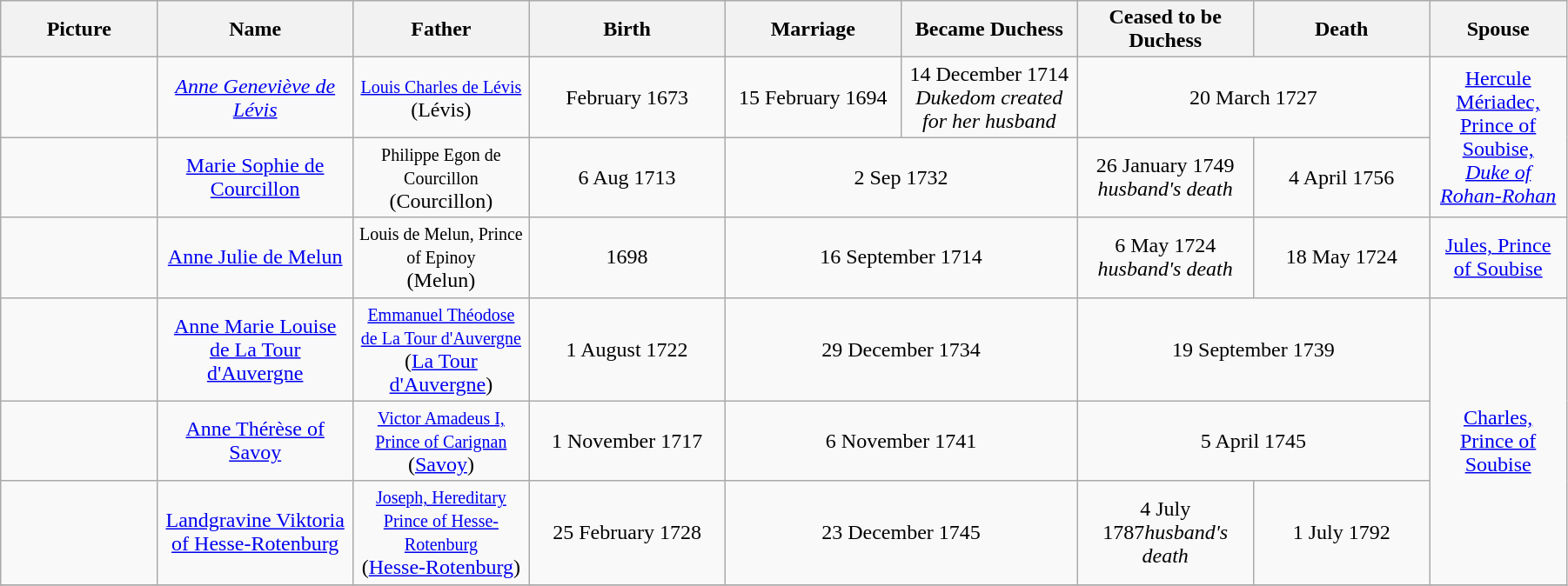<table width=95% class="wikitable">
<tr>
<th width = "8%">Picture</th>
<th width = "10%">Name</th>
<th width = "9%">Father</th>
<th width = "10%">Birth</th>
<th width = "9%">Marriage</th>
<th width = "9%">Became Duchess</th>
<th width = "9%">Ceased to be Duchess</th>
<th width = "9%">Death</th>
<th width = "7%">Spouse</th>
</tr>
<tr>
<td align="center"></td>
<td align="center"><em><a href='#'>Anne Geneviève de Lévis</a></em></td>
<td align="center"><small><a href='#'>Louis Charles de Lévis</a></small><br> (Lévis)</td>
<td align="center">February 1673</td>
<td align="center">15 February 1694</td>
<td align="center">14 December 1714<br><em>Dukedom created for her husband</em></td>
<td align="center" colspan="2">20 March 1727</td>
<td align="center" rowspan="2"><a href='#'>Hercule Mériadec,<br> Prince of Soubise,<br> <em>Duke of Rohan-Rohan</em></a></td>
</tr>
<tr>
<td align="center"></td>
<td align="center"><a href='#'>Marie Sophie de Courcillon</a></td>
<td align="center"><small>Philippe Egon de Courcillon </small><br> (Courcillon)</td>
<td align="center">6 Aug 1713</td>
<td align="center" colspan="2">2 Sep 1732</td>
<td align="center">26 January 1749<br><em>husband's death</em></td>
<td align="center">4 April 1756</td>
</tr>
<tr>
<td align="center"></td>
<td align="center"><a href='#'>Anne Julie de Melun</a></td>
<td align="center"><small>Louis de Melun, Prince of Epinoy</small><br> (Melun)</td>
<td align="center">1698</td>
<td align="center" colspan="2">16 September 1714</td>
<td align="center">6 May 1724<br><em>husband's death</em></td>
<td align="center">18 May 1724</td>
<td align="center"><a href='#'>Jules, Prince of Soubise</a></td>
</tr>
<tr>
<td align="center"></td>
<td align="center"><a href='#'>Anne Marie Louise de La Tour d'Auvergne</a></td>
<td align="center"><small><a href='#'>Emmanuel Théodose de La Tour d'Auvergne</a></small><br> (<a href='#'>La Tour d'Auvergne</a>)</td>
<td align="center">1 August 1722</td>
<td align="center" colspan="2">29 December 1734</td>
<td align="center" colspan="2">19 September 1739</td>
<td align="center" rowspan="3"><a href='#'>Charles, Prince of Soubise</a></td>
</tr>
<tr>
<td align="center"></td>
<td align="center"><a href='#'>Anne Thérèse of Savoy</a></td>
<td align="center"><small><a href='#'>Victor Amadeus I, Prince of Carignan</a></small><br> (<a href='#'>Savoy</a>)</td>
<td align="center">1 November 1717</td>
<td align="center" colspan="2">6 November 1741</td>
<td align="center" colspan="2">5 April 1745</td>
</tr>
<tr>
<td align="center"></td>
<td align="center"><a href='#'>Landgravine Viktoria of Hesse-Rotenburg</a></td>
<td align="center"><small><a href='#'>Joseph, Hereditary Prince of Hesse-Rotenburg</a></small><br> (<a href='#'>Hesse-Rotenburg</a>)</td>
<td align="center">25 February 1728</td>
<td align="center" colspan="2">23 December 1745</td>
<td align="center">4 July 1787<em>husband's death</em></td>
<td align="center">1 July 1792</td>
</tr>
<tr>
</tr>
</table>
